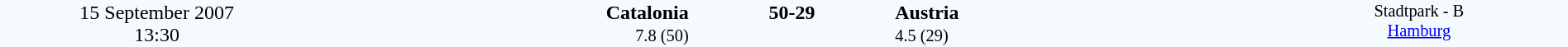<table style="width: 100%; background:#F5FAFF;" cellspacing="0">
<tr>
<td align=center rowspan=3 width=20%>15 September 2007<br>13:30</td>
</tr>
<tr>
<td width=24% align=right><strong>Catalonia</strong></td>
<td align=center width=13%><strong>50-29</strong></td>
<td width=24%><strong>Austria</strong></td>
<td style=font-size:85% rowspan=3 valign=top align=center>Stadtpark - B <br><a href='#'>Hamburg</a></td>
</tr>
<tr style=font-size:85%>
<td align=right>7.8 (50)</td>
<td align=center></td>
<td>4.5 (29)</td>
</tr>
</table>
